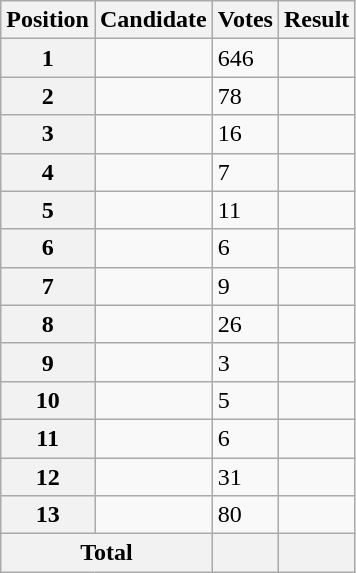<table class="wikitable sortable col3right">
<tr>
<th scope="col">Position</th>
<th scope="col">Candidate</th>
<th scope="col">Votes</th>
<th scope="col">Result</th>
</tr>
<tr>
<th scope="row">1</th>
<td></td>
<td>646</td>
<td></td>
</tr>
<tr>
<th scope="row">2</th>
<td></td>
<td>78</td>
<td></td>
</tr>
<tr>
<th scope="row">3</th>
<td></td>
<td>16</td>
<td></td>
</tr>
<tr>
<th scope="row">4</th>
<td></td>
<td>7</td>
<td></td>
</tr>
<tr>
<th scope="row">5</th>
<td></td>
<td>11</td>
<td></td>
</tr>
<tr>
<th scope="row">6</th>
<td></td>
<td>6</td>
<td></td>
</tr>
<tr>
<th scope="row">7</th>
<td></td>
<td>9</td>
<td></td>
</tr>
<tr>
<th scope="row">8</th>
<td></td>
<td>26</td>
<td></td>
</tr>
<tr>
<th scope="row">9</th>
<td></td>
<td>3</td>
<td></td>
</tr>
<tr>
<th scope="row">10</th>
<td></td>
<td>5</td>
<td></td>
</tr>
<tr>
<th scope="row">11</th>
<td></td>
<td>6</td>
<td></td>
</tr>
<tr>
<th scope="row">12</th>
<td></td>
<td>31</td>
<td></td>
</tr>
<tr>
<th scope="row">13</th>
<td></td>
<td>80</td>
<td></td>
</tr>
<tr class="sortbottom">
<th scope="row" colspan="2">Total</th>
<th></th>
<th></th>
</tr>
</table>
